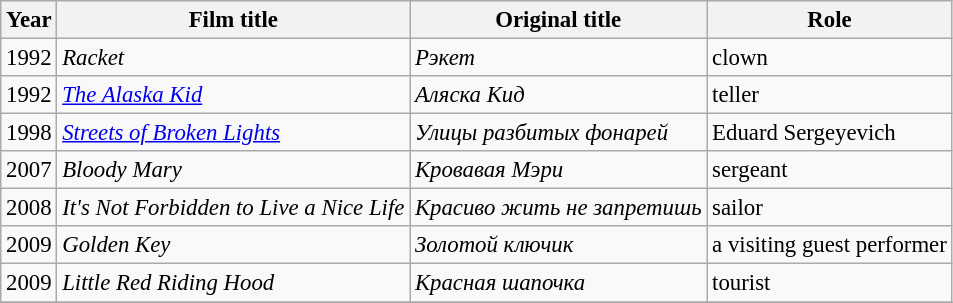<table class="wikitable" style="font-size: 95%;">
<tr>
<th>Year</th>
<th>Film title</th>
<th>Original title</th>
<th>Role</th>
</tr>
<tr>
<td>1992</td>
<td><em>Racket</em></td>
<td><em>Рэкет</em></td>
<td>clown</td>
</tr>
<tr>
<td>1992</td>
<td><em><a href='#'>The Alaska Kid</a></em></td>
<td><em>Аляска Кид</em></td>
<td>teller</td>
</tr>
<tr>
<td>1998</td>
<td><em><a href='#'>Streets of Broken Lights</a></em></td>
<td><em>Улицы разбитых фонарей</em></td>
<td>Eduard Sergeyevich</td>
</tr>
<tr>
<td>2007</td>
<td><em>Bloody Mary</em></td>
<td><em>Кровавая Мэри</em></td>
<td>sergeant</td>
</tr>
<tr>
<td>2008</td>
<td><em>It's Not Forbidden to Live a Nice Life</em></td>
<td><em>Красиво жить не запретишь</em></td>
<td>sailor</td>
</tr>
<tr>
<td>2009</td>
<td><em>Golden Key</em></td>
<td><em>Золотой ключик</em></td>
<td>a visiting guest performer</td>
</tr>
<tr>
<td>2009</td>
<td><em>Little Red Riding Hood</em></td>
<td><em>Красная шапочка</em></td>
<td>tourist</td>
</tr>
<tr>
</tr>
</table>
